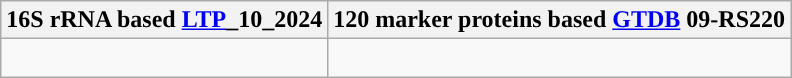<table class="wikitable">
<tr>
<th colspan=1>16S rRNA based <a href='#'>LTP</a>_10_2024</th>
<th colspan=1>120 marker proteins based <a href='#'>GTDB</a> 09-RS220</th>
</tr>
<tr>
<td style="vertical-align:top"><br></td>
<td><br></td>
</tr>
</table>
